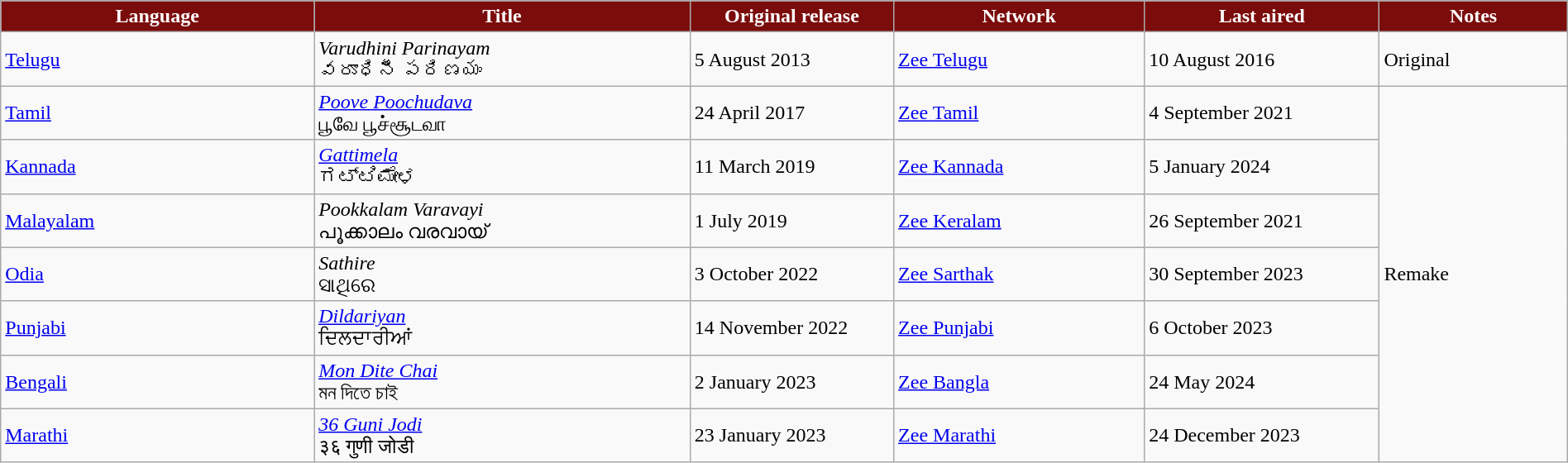<table class="wikitable" style="width: 100%; margin-right: 0;">
<tr style="color:white">
<th style="background:#7b0c0c; width:20%;">Language</th>
<th style="background:#7b0c0c; width:24%;">Title</th>
<th style="background:#7b0c0c; width:13%;">Original release</th>
<th style="background:#7b0c0c; width:16%;">Network</th>
<th style="background:#7b0c0c; width:15%;">Last aired</th>
<th style="background:#7b0c0c; width:18%;">Notes</th>
</tr>
<tr>
<td><a href='#'>Telugu</a></td>
<td><em>Varudhini Parinayam</em><br>వరూధినీ పరిణయం</td>
<td>5 August 2013</td>
<td><a href='#'>Zee Telugu</a></td>
<td>10 August 2016</td>
<td>Original</td>
</tr>
<tr>
<td><a href='#'>Tamil</a></td>
<td><em><a href='#'>Poove Poochudava</a></em><br>பூவே பூச்சூடவா</td>
<td>24 April 2017</td>
<td><a href='#'>Zee Tamil</a></td>
<td>4 September 2021</td>
<td rowspan="7">Remake</td>
</tr>
<tr>
<td><a href='#'>Kannada</a></td>
<td><em><a href='#'>Gattimela</a></em><br>ಗಟ್ಟಿಮೇಳ</td>
<td>11 March 2019</td>
<td><a href='#'>Zee Kannada</a></td>
<td>5 January 2024</td>
</tr>
<tr>
<td><a href='#'>Malayalam</a></td>
<td><em>Pookkalam Varavayi</em><br>പൂക്കാലം വരവായ്</td>
<td>1 July 2019</td>
<td><a href='#'>Zee Keralam</a></td>
<td>26 September 2021</td>
</tr>
<tr>
<td><a href='#'>Odia</a></td>
<td><em>Sathire</em><br>ସାଥିରେ</td>
<td>3 October 2022</td>
<td><a href='#'>Zee Sarthak</a></td>
<td>30 September 2023</td>
</tr>
<tr>
<td><a href='#'>Punjabi</a></td>
<td><em><a href='#'>Dildariyan</a></em><br>ਦਿਲਦਾਰੀਆਂ</td>
<td>14 November 2022</td>
<td><a href='#'>Zee Punjabi</a></td>
<td>6 October 2023</td>
</tr>
<tr>
<td><a href='#'>Bengali</a></td>
<td><em><a href='#'>Mon Dite Chai</a></em><br>মন দিতে চাই</td>
<td>2 January 2023</td>
<td><a href='#'>Zee Bangla</a></td>
<td>24 May 2024</td>
</tr>
<tr>
<td><a href='#'>Marathi</a></td>
<td><em><a href='#'>36 Guni Jodi</a></em><br>३६ गुणी जोडी</td>
<td>23 January 2023</td>
<td><a href='#'>Zee Marathi</a></td>
<td>24 December 2023</td>
</tr>
</table>
